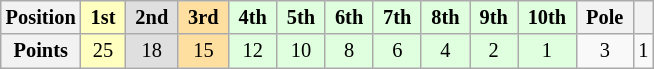<table class="wikitable" style="font-size:85%; text-align:center">
<tr>
<th scope="row">Position</th>
<th style="background:#ffffbf;"> 1st </th>
<th style="background:#dfdfdf;"> 2nd </th>
<th style="background:#ffdf9f;"> 3rd </th>
<th style="background:#dfffdf;"> 4th </th>
<th style="background:#dfffdf;"> 5th </th>
<th style="background:#dfffdf;"> 6th </th>
<th style="background:#dfffdf;"> 7th </th>
<th style="background:#dfffdf;"> 8th </th>
<th style="background:#dfffdf;"> 9th </th>
<th style="background:#dfffdf;"> 10th </th>
<th> Pole </th>
<th>  </th>
</tr>
<tr>
<th scope="row">Points</th>
<td style="background:#ffffbf;">25</td>
<td style="background:#dfdfdf;">18</td>
<td style="background:#ffdf9f;">15</td>
<td style="background:#dfffdf;">12</td>
<td style="background:#dfffdf;">10</td>
<td style="background:#dfffdf;">8</td>
<td style="background:#dfffdf;">6</td>
<td style="background:#dfffdf;">4</td>
<td style="background:#dfffdf;">2</td>
<td style="background:#dfffdf;">1</td>
<td>3</td>
<td>1</td>
</tr>
</table>
